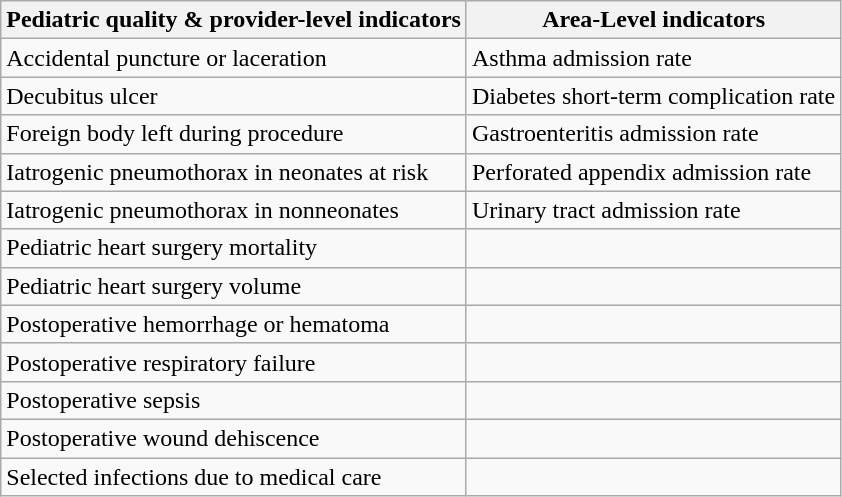<table class="wikitable">
<tr>
<th>Pediatric quality & provider-level indicators</th>
<th>Area-Level indicators</th>
</tr>
<tr>
<td>Accidental puncture or laceration</td>
<td>Asthma admission rate</td>
</tr>
<tr>
<td>Decubitus ulcer</td>
<td>Diabetes short-term complication rate</td>
</tr>
<tr>
<td>Foreign body left during procedure</td>
<td>Gastroenteritis admission rate</td>
</tr>
<tr>
<td>Iatrogenic pneumothorax in neonates at risk</td>
<td>Perforated appendix admission rate</td>
</tr>
<tr>
<td>Iatrogenic pneumothorax in nonneonates</td>
<td>Urinary tract admission rate</td>
</tr>
<tr>
<td>Pediatric heart surgery mortality</td>
<td></td>
</tr>
<tr>
<td>Pediatric heart surgery volume</td>
<td></td>
</tr>
<tr>
<td>Postoperative hemorrhage or hematoma</td>
<td></td>
</tr>
<tr>
<td>Postoperative respiratory failure</td>
<td></td>
</tr>
<tr>
<td>Postoperative sepsis</td>
<td></td>
</tr>
<tr>
<td>Postoperative wound dehiscence</td>
<td></td>
</tr>
<tr>
<td>Selected infections due to medical care</td>
<td></td>
</tr>
</table>
